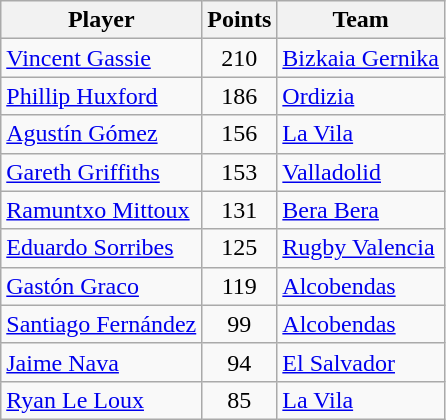<table class="wikitable">
<tr>
<th>Player</th>
<th>Points</th>
<th>Team</th>
</tr>
<tr>
<td> <a href='#'>Vincent Gassie</a></td>
<td style="text-align:center;">210</td>
<td><a href='#'>Bizkaia Gernika</a></td>
</tr>
<tr>
<td> <a href='#'>Phillip Huxford</a></td>
<td style="text-align:center;">186</td>
<td><a href='#'>Ordizia</a></td>
</tr>
<tr>
<td> <a href='#'>Agustín Gómez</a></td>
<td style="text-align:center;">156</td>
<td><a href='#'>La Vila</a></td>
</tr>
<tr>
<td> <a href='#'>Gareth Griffiths</a></td>
<td style="text-align:center;">153</td>
<td><a href='#'>Valladolid</a></td>
</tr>
<tr>
<td> <a href='#'>Ramuntxo Mittoux</a></td>
<td style="text-align:center;">131</td>
<td><a href='#'>Bera Bera</a></td>
</tr>
<tr>
<td> <a href='#'>Eduardo Sorribes</a></td>
<td style="text-align:center;">125</td>
<td><a href='#'>Rugby Valencia</a></td>
</tr>
<tr>
<td> <a href='#'>Gastón Graco</a></td>
<td style="text-align:center;">119</td>
<td><a href='#'>Alcobendas</a></td>
</tr>
<tr>
<td> <a href='#'>Santiago Fernández</a></td>
<td style="text-align:center;">99</td>
<td><a href='#'>Alcobendas</a></td>
</tr>
<tr>
<td> <a href='#'>Jaime Nava</a></td>
<td style="text-align:center;">94</td>
<td><a href='#'>El Salvador</a></td>
</tr>
<tr>
<td> <a href='#'>Ryan Le Loux</a></td>
<td style="text-align:center;">85</td>
<td><a href='#'>La Vila</a></td>
</tr>
</table>
